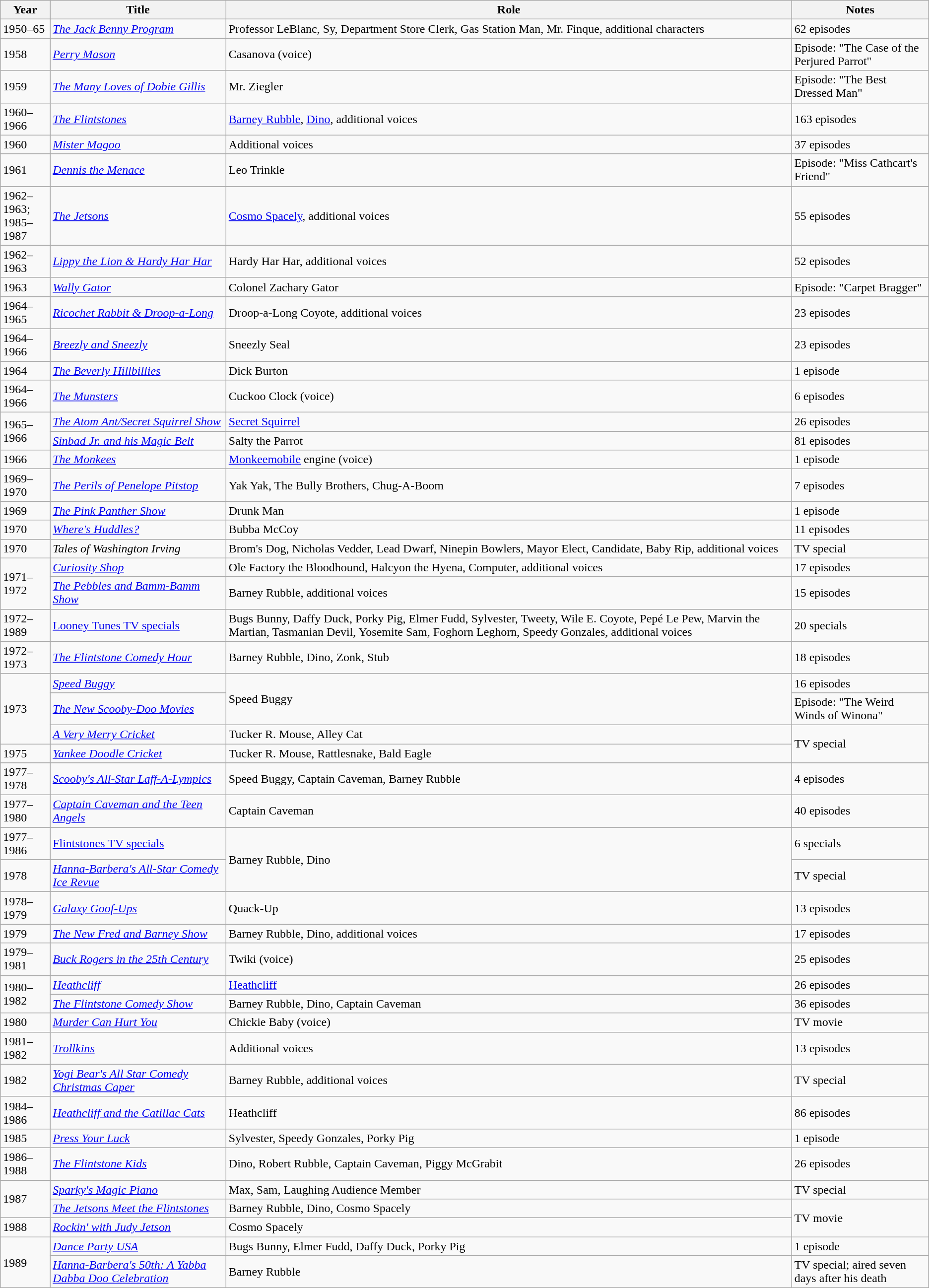<table class="wikitable">
<tr>
<th>Year</th>
<th>Title</th>
<th>Role</th>
<th>Notes</th>
</tr>
<tr>
<td>1950–65</td>
<td><em><a href='#'>The Jack Benny Program</a></em></td>
<td>Professor LeBlanc, Sy, Department Store Clerk, Gas Station Man, Mr. Finque, additional characters</td>
<td>62 episodes</td>
</tr>
<tr>
<td>1958</td>
<td><em><a href='#'>Perry Mason</a></em></td>
<td>Casanova (voice)</td>
<td>Episode: "The Case of the Perjured Parrot"</td>
</tr>
<tr>
<td>1959</td>
<td><em><a href='#'>The Many Loves of Dobie Gillis</a></em></td>
<td>Mr. Ziegler</td>
<td>Episode: "The Best Dressed Man"</td>
</tr>
<tr>
<td>1960–1966</td>
<td><em><a href='#'>The Flintstones</a></em></td>
<td><a href='#'>Barney Rubble</a>, <a href='#'>Dino</a>, additional voices</td>
<td>163 episodes</td>
</tr>
<tr>
<td>1960</td>
<td><em><a href='#'>Mister Magoo</a></em></td>
<td>Additional voices</td>
<td>37 episodes</td>
</tr>
<tr>
<td>1961</td>
<td><em><a href='#'>Dennis the Menace</a></em></td>
<td>Leo Trinkle</td>
<td>Episode: "Miss Cathcart's Friend"</td>
</tr>
<tr>
<td>1962–1963;<br>1985–1987</td>
<td><em><a href='#'>The Jetsons</a></em></td>
<td><a href='#'>Cosmo Spacely</a>, additional voices</td>
<td>55 episodes</td>
</tr>
<tr>
<td>1962–1963</td>
<td><em><a href='#'>Lippy the Lion & Hardy Har Har</a></em></td>
<td>Hardy Har Har, additional voices</td>
<td>52 episodes</td>
</tr>
<tr>
<td>1963</td>
<td><em><a href='#'>Wally Gator</a></em></td>
<td>Colonel Zachary Gator</td>
<td>Episode: "Carpet Bragger"</td>
</tr>
<tr>
<td>1964–1965</td>
<td><em><a href='#'>Ricochet Rabbit & Droop-a-Long</a></em></td>
<td>Droop-a-Long Coyote, additional voices</td>
<td>23 episodes</td>
</tr>
<tr>
<td>1964–1966</td>
<td><em><a href='#'>Breezly and Sneezly</a></em></td>
<td>Sneezly Seal</td>
<td>23 episodes</td>
</tr>
<tr>
<td>1964</td>
<td><em><a href='#'>The Beverly Hillbillies</a></em></td>
<td>Dick Burton</td>
<td>1 episode</td>
</tr>
<tr>
<td>1964–1966</td>
<td><em><a href='#'>The Munsters</a></em></td>
<td>Cuckoo Clock (voice)</td>
<td>6 episodes</td>
</tr>
<tr>
<td rowspan="2">1965–1966</td>
<td><em><a href='#'>The Atom Ant/Secret Squirrel Show</a></em></td>
<td><a href='#'>Secret Squirrel</a></td>
<td>26 episodes</td>
</tr>
<tr>
<td><em><a href='#'>Sinbad Jr. and his Magic Belt</a></em></td>
<td>Salty the Parrot</td>
<td>81 episodes</td>
</tr>
<tr>
<td>1966</td>
<td><em><a href='#'>The Monkees</a></em></td>
<td><a href='#'>Monkeemobile</a> engine (voice)</td>
<td>1 episode</td>
</tr>
<tr>
<td>1969–1970</td>
<td><em><a href='#'>The Perils of Penelope Pitstop</a></em></td>
<td>Yak Yak, The Bully Brothers, Chug-A-Boom</td>
<td>7 episodes</td>
</tr>
<tr>
<td>1969</td>
<td><em><a href='#'>The Pink Panther Show</a></em></td>
<td>Drunk Man</td>
<td>1 episode</td>
</tr>
<tr>
<td>1970</td>
<td><em><a href='#'>Where's Huddles?</a></em></td>
<td>Bubba McCoy</td>
<td>11 episodes</td>
</tr>
<tr>
<td>1970</td>
<td><em>Tales of Washington Irving</em></td>
<td>Brom's Dog, Nicholas Vedder, Lead Dwarf, Ninepin Bowlers, Mayor Elect, Candidate, Baby Rip, additional voices</td>
<td>TV special</td>
</tr>
<tr>
<td rowspan="2">1971–1972</td>
<td><em><a href='#'>Curiosity Shop</a></em></td>
<td>Ole Factory the Bloodhound, Halcyon the Hyena, Computer, additional voices</td>
<td>17 episodes</td>
</tr>
<tr>
<td><em><a href='#'>The Pebbles and Bamm-Bamm Show</a></em></td>
<td>Barney Rubble, additional voices</td>
<td>15 episodes</td>
</tr>
<tr>
<td>1972–1989</td>
<td><a href='#'>Looney Tunes TV specials</a></td>
<td>Bugs Bunny, Daffy Duck, Porky Pig, Elmer Fudd, Sylvester, Tweety, Wile E. Coyote, Pepé Le Pew, Marvin the Martian, Tasmanian Devil, Yosemite Sam, Foghorn Leghorn, Speedy Gonzales, additional voices</td>
<td>20 specials</td>
</tr>
<tr>
<td>1972–1973</td>
<td><em><a href='#'>The Flintstone Comedy Hour</a></em></td>
<td>Barney Rubble, Dino, Zonk, Stub</td>
<td>18 episodes</td>
</tr>
<tr>
<td rowspan="3">1973</td>
<td><em><a href='#'>Speed Buggy</a></em></td>
<td rowspan="2">Speed Buggy</td>
<td>16 episodes</td>
</tr>
<tr>
<td><em><a href='#'>The New Scooby-Doo Movies</a></em></td>
<td>Episode: "The Weird Winds of Winona"</td>
</tr>
<tr>
<td><em><a href='#'>A Very Merry Cricket</a></em></td>
<td>Tucker R. Mouse, Alley Cat</td>
<td rowspan="2">TV special</td>
</tr>
<tr>
<td>1975</td>
<td><em><a href='#'>Yankee Doodle Cricket</a></em></td>
<td>Tucker R. Mouse, Rattlesnake, Bald Eagle</td>
</tr>
<tr>
</tr>
<tr>
<td>1977–1978</td>
<td><em><a href='#'>Scooby's All-Star Laff-A-Lympics</a></em></td>
<td>Speed Buggy, Captain Caveman, Barney Rubble</td>
<td>4 episodes</td>
</tr>
<tr>
<td>1977–1980</td>
<td><em><a href='#'>Captain Caveman and the Teen Angels</a></em></td>
<td>Captain Caveman</td>
<td>40 episodes</td>
</tr>
<tr>
<td>1977–1986</td>
<td><a href='#'>Flintstones TV specials</a></td>
<td rowspan="2">Barney Rubble, Dino</td>
<td>6 specials</td>
</tr>
<tr>
<td>1978</td>
<td><em><a href='#'>Hanna-Barbera's All-Star Comedy Ice Revue</a></em></td>
<td>TV special</td>
</tr>
<tr>
<td>1978–1979</td>
<td><em><a href='#'>Galaxy Goof-Ups</a></em></td>
<td>Quack-Up</td>
<td>13 episodes</td>
</tr>
<tr>
<td>1979</td>
<td><em><a href='#'>The New Fred and Barney Show</a></em></td>
<td>Barney Rubble, Dino, additional voices</td>
<td>17 episodes</td>
</tr>
<tr>
<td>1979–1981</td>
<td><em><a href='#'>Buck Rogers in the 25th Century</a></em></td>
<td>Twiki (voice)</td>
<td>25 episodes</td>
</tr>
<tr>
<td rowspan="2">1980–1982</td>
<td><em><a href='#'>Heathcliff</a></em></td>
<td><a href='#'>Heathcliff</a></td>
<td>26 episodes</td>
</tr>
<tr>
<td><em><a href='#'>The Flintstone Comedy Show</a></em></td>
<td>Barney Rubble, Dino, Captain Caveman</td>
<td>36 episodes</td>
</tr>
<tr>
<td>1980</td>
<td><em><a href='#'>Murder Can Hurt You</a></em></td>
<td>Chickie Baby (voice)</td>
<td>TV movie</td>
</tr>
<tr>
<td>1981–1982</td>
<td><em><a href='#'>Trollkins</a></em></td>
<td>Additional voices</td>
<td>13 episodes</td>
</tr>
<tr>
<td>1982</td>
<td><em><a href='#'>Yogi Bear's All Star Comedy Christmas Caper</a></em></td>
<td>Barney Rubble, additional voices</td>
<td>TV special</td>
</tr>
<tr>
<td>1984–1986</td>
<td><em><a href='#'>Heathcliff and the Catillac Cats</a></em></td>
<td>Heathcliff</td>
<td>86 episodes</td>
</tr>
<tr>
<td>1985</td>
<td><em><a href='#'>Press Your Luck</a></em></td>
<td>Sylvester, Speedy Gonzales, Porky Pig</td>
<td>1 episode</td>
</tr>
<tr>
<td>1986–1988</td>
<td><em><a href='#'>The Flintstone Kids</a></em></td>
<td>Dino, Robert Rubble, Captain Caveman, Piggy McGrabit</td>
<td>26 episodes</td>
</tr>
<tr>
<td rowspan="2">1987</td>
<td><em><a href='#'>Sparky's Magic Piano</a></em></td>
<td>Max, Sam, Laughing Audience Member</td>
<td>TV special</td>
</tr>
<tr>
<td><em><a href='#'>The Jetsons Meet the Flintstones</a></em></td>
<td>Barney Rubble, Dino, Cosmo Spacely</td>
<td rowspan="2">TV movie</td>
</tr>
<tr>
<td>1988</td>
<td><em><a href='#'>Rockin' with Judy Jetson</a></em></td>
<td>Cosmo Spacely</td>
</tr>
<tr>
<td rowspan="2">1989</td>
<td><em><a href='#'>Dance Party USA</a></em></td>
<td>Bugs Bunny, Elmer Fudd, Daffy Duck, Porky Pig</td>
<td>1 episode</td>
</tr>
<tr>
<td><em><a href='#'>Hanna-Barbera's 50th: A Yabba Dabba Doo Celebration</a></em></td>
<td>Barney Rubble</td>
<td>TV special; aired seven days after his death</td>
</tr>
</table>
